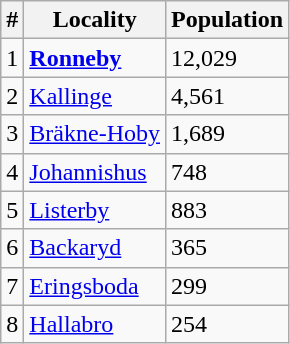<table class="wikitable">
<tr>
<th>#</th>
<th>Locality</th>
<th>Population</th>
</tr>
<tr>
<td>1</td>
<td><strong><a href='#'>Ronneby</a></strong></td>
<td>12,029</td>
</tr>
<tr>
<td>2</td>
<td><a href='#'>Kallinge</a></td>
<td>4,561</td>
</tr>
<tr>
<td>3</td>
<td><a href='#'>Bräkne-Hoby</a></td>
<td>1,689</td>
</tr>
<tr>
<td>4</td>
<td><a href='#'>Johannishus</a></td>
<td>748</td>
</tr>
<tr>
<td>5</td>
<td><a href='#'>Listerby</a></td>
<td>883</td>
</tr>
<tr>
<td>6</td>
<td><a href='#'>Backaryd</a></td>
<td>365</td>
</tr>
<tr>
<td>7</td>
<td><a href='#'>Eringsboda</a></td>
<td>299</td>
</tr>
<tr>
<td>8</td>
<td><a href='#'>Hallabro</a></td>
<td>254</td>
</tr>
</table>
